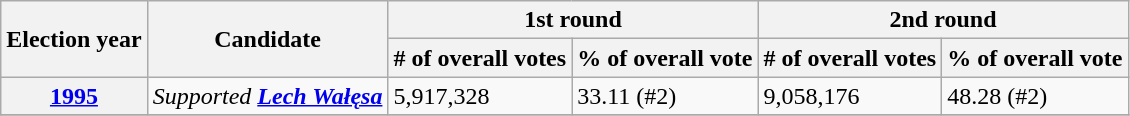<table class=wikitable>
<tr>
<th rowspan=2>Election year</th>
<th rowspan=2>Candidate</th>
<th colspan=2>1st round</th>
<th colspan=2>2nd round</th>
</tr>
<tr>
<th># of overall votes</th>
<th>% of overall vote</th>
<th># of overall votes</th>
<th>% of overall vote</th>
</tr>
<tr>
<th><a href='#'>1995</a></th>
<td><em>Supported <strong><a href='#'>Lech Wałęsa</a><strong><em></td>
<td>5,917,328</td>
<td>33.11 (#2)</td>
<td>9,058,176</td>
<td>48.28 (#2)</td>
</tr>
<tr>
</tr>
</table>
